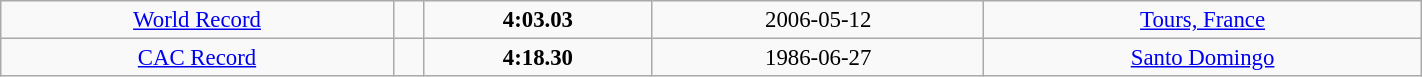<table class="wikitable" style=" text-align:center; font-size:95%;" width="75%">
<tr>
<td><a href='#'>World Record</a></td>
<td></td>
<td><strong>4:03.03</strong></td>
<td>2006-05-12</td>
<td> <a href='#'>Tours, France</a></td>
</tr>
<tr>
<td><a href='#'>CAC Record</a></td>
<td></td>
<td><strong>4:18.30</strong></td>
<td>1986-06-27</td>
<td> <a href='#'>Santo Domingo</a></td>
</tr>
</table>
